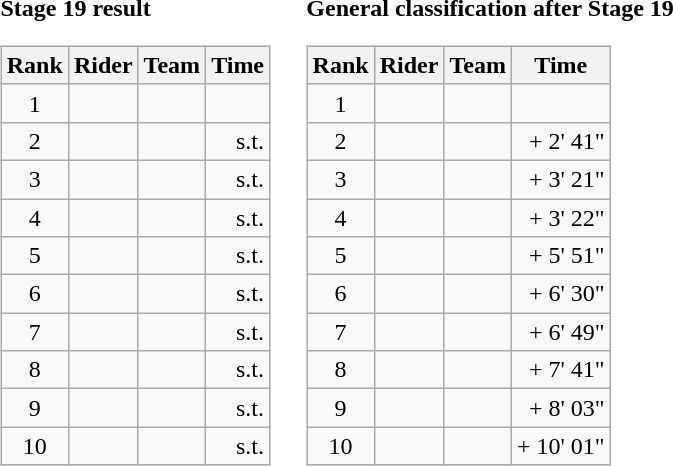<table>
<tr>
<td><strong>Stage 19 result</strong><br><table class="wikitable">
<tr>
<th scope="col">Rank</th>
<th scope="col">Rider</th>
<th scope="col">Team</th>
<th scope="col">Time</th>
</tr>
<tr>
<td style="text-align:center;">1</td>
<td></td>
<td></td>
<td style="text-align:right;"></td>
</tr>
<tr>
<td style="text-align:center;">2</td>
<td></td>
<td></td>
<td style="text-align:right;">s.t.</td>
</tr>
<tr>
<td style="text-align:center;">3</td>
<td></td>
<td></td>
<td style="text-align:right;">s.t.</td>
</tr>
<tr>
<td style="text-align:center;">4</td>
<td></td>
<td></td>
<td style="text-align:right;">s.t.</td>
</tr>
<tr>
<td style="text-align:center;">5</td>
<td></td>
<td></td>
<td style="text-align:right;">s.t.</td>
</tr>
<tr>
<td style="text-align:center;">6</td>
<td></td>
<td></td>
<td style="text-align:right;">s.t.</td>
</tr>
<tr>
<td style="text-align:center;">7</td>
<td></td>
<td></td>
<td style="text-align:right;">s.t.</td>
</tr>
<tr>
<td style="text-align:center;">8</td>
<td></td>
<td></td>
<td style="text-align:right;">s.t.</td>
</tr>
<tr>
<td style="text-align:center;">9</td>
<td></td>
<td></td>
<td style="text-align:right;">s.t.</td>
</tr>
<tr>
<td style="text-align:center;">10</td>
<td></td>
<td></td>
<td style="text-align:right;">s.t.</td>
</tr>
</table>
</td>
<td></td>
<td><strong>General classification after Stage 19</strong><br><table class="wikitable">
<tr>
<th scope="col">Rank</th>
<th scope="col">Rider</th>
<th scope="col">Team</th>
<th scope="col">Time</th>
</tr>
<tr>
<td style="text-align:center;">1</td>
<td></td>
<td></td>
<td style="text-align:right;"></td>
</tr>
<tr>
<td style="text-align:center;">2</td>
<td></td>
<td></td>
<td style="text-align:right;">+ 2' 41"</td>
</tr>
<tr>
<td style="text-align:center;">3</td>
<td></td>
<td></td>
<td style="text-align:right;">+ 3' 21"</td>
</tr>
<tr>
<td style="text-align:center;">4</td>
<td></td>
<td></td>
<td style="text-align:right;">+ 3' 22"</td>
</tr>
<tr>
<td style="text-align:center;">5</td>
<td></td>
<td></td>
<td style="text-align:right;">+ 5' 51"</td>
</tr>
<tr>
<td style="text-align:center;">6</td>
<td></td>
<td></td>
<td style="text-align:right;">+ 6' 30"</td>
</tr>
<tr>
<td style="text-align:center;">7</td>
<td></td>
<td></td>
<td style="text-align:right;">+ 6' 49"</td>
</tr>
<tr>
<td style="text-align:center;">8</td>
<td></td>
<td></td>
<td style="text-align:right;">+ 7' 41"</td>
</tr>
<tr>
<td style="text-align:center;">9</td>
<td></td>
<td></td>
<td style="text-align:right;">+ 8' 03"</td>
</tr>
<tr>
<td style="text-align:center;">10</td>
<td></td>
<td></td>
<td style="text-align:right;">+ 10' 01"</td>
</tr>
</table>
</td>
</tr>
</table>
